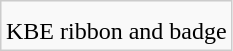<table style="border:1px solid #ccc; background:#f9f9f9;">
<tr>
<td></td>
</tr>
<tr>
<td></td>
</tr>
<tr>
<td>KBE ribbon and badge</td>
</tr>
</table>
